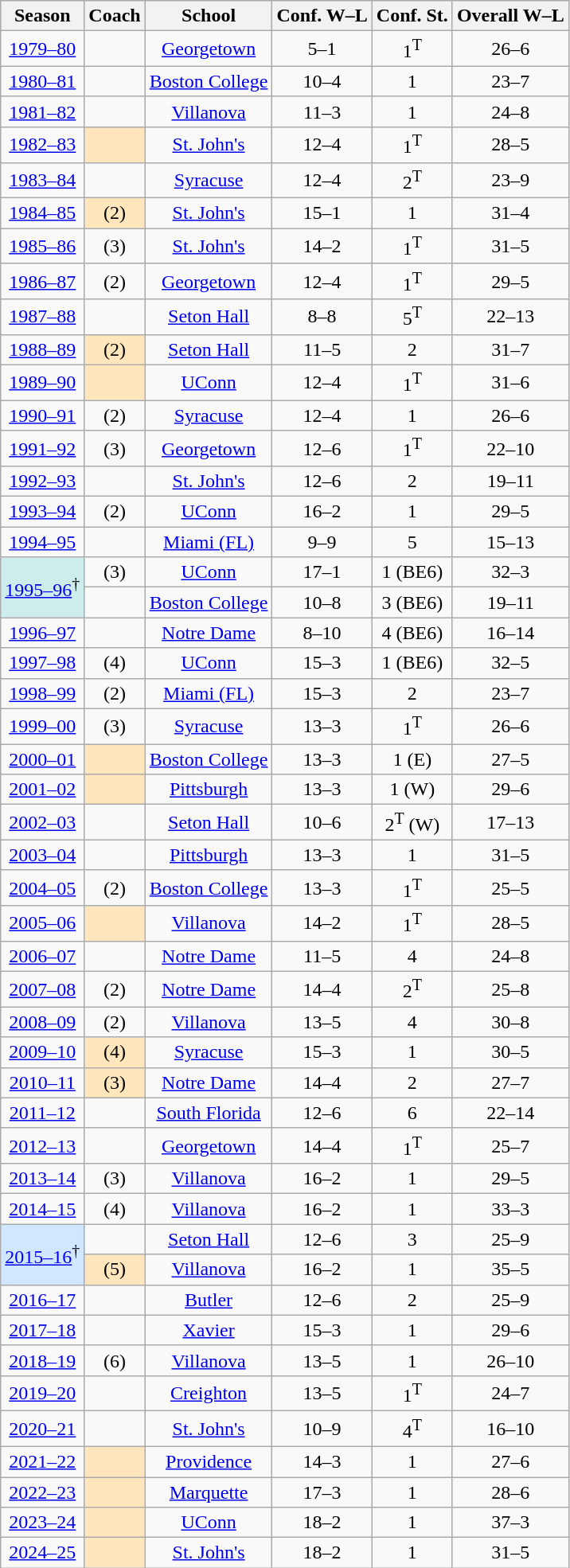<table class="wikitable sortable">
<tr>
<th>Season</th>
<th>Coach</th>
<th>School</th>
<th>Conf. W–L</th>
<th>Conf. St.</th>
<th>Overall W–L</th>
</tr>
<tr align=center>
<td><a href='#'>1979–80</a></td>
<td></td>
<td><a href='#'>Georgetown</a></td>
<td>5–1</td>
<td>1<sup>T</sup></td>
<td>26–6</td>
</tr>
<tr align=center>
<td><a href='#'>1980–81</a></td>
<td></td>
<td><a href='#'>Boston College</a></td>
<td>10–4</td>
<td>1</td>
<td>23–7</td>
</tr>
<tr align=center>
<td><a href='#'>1981–82</a></td>
<td></td>
<td><a href='#'>Villanova</a></td>
<td>11–3</td>
<td>1</td>
<td>24–8</td>
</tr>
<tr align=center>
<td><a href='#'>1982–83</a></td>
<td style="background-color:#FFE6BD;"></td>
<td><a href='#'>St. John's</a></td>
<td>12–4</td>
<td>1<sup>T</sup></td>
<td>28–5</td>
</tr>
<tr align=center>
<td><a href='#'>1983–84</a></td>
<td></td>
<td><a href='#'>Syracuse</a></td>
<td>12–4</td>
<td>2<sup>T</sup></td>
<td>23–9</td>
</tr>
<tr align=center>
<td><a href='#'>1984–85</a></td>
<td style="background-color:#FFE6BD;"> (2)</td>
<td><a href='#'>St. John's</a></td>
<td>15–1</td>
<td>1</td>
<td>31–4</td>
</tr>
<tr align=center>
<td><a href='#'>1985–86</a></td>
<td> (3)</td>
<td><a href='#'>St. John's</a></td>
<td>14–2</td>
<td>1<sup>T</sup></td>
<td>31–5</td>
</tr>
<tr align=center>
<td><a href='#'>1986–87</a></td>
<td> (2)</td>
<td><a href='#'>Georgetown</a></td>
<td>12–4</td>
<td>1<sup>T</sup></td>
<td>29–5</td>
</tr>
<tr align=center>
<td><a href='#'>1987–88</a></td>
<td></td>
<td><a href='#'>Seton Hall</a></td>
<td>8–8</td>
<td>5<sup>T</sup></td>
<td>22–13</td>
</tr>
<tr align=center>
<td><a href='#'>1988–89</a></td>
<td style="background-color:#FFE6BD;"> (2)</td>
<td><a href='#'>Seton Hall</a></td>
<td>11–5</td>
<td>2</td>
<td>31–7</td>
</tr>
<tr align=center>
<td><a href='#'>1989–90</a></td>
<td style="background-color:#FFE6BD;"></td>
<td><a href='#'>UConn</a></td>
<td>12–4</td>
<td>1<sup>T</sup></td>
<td>31–6</td>
</tr>
<tr align=center>
<td><a href='#'>1990–91</a></td>
<td> (2)</td>
<td><a href='#'>Syracuse</a></td>
<td>12–4</td>
<td>1</td>
<td>26–6</td>
</tr>
<tr align=center>
<td><a href='#'>1991–92</a></td>
<td> (3)</td>
<td><a href='#'>Georgetown</a></td>
<td>12–6</td>
<td>1<sup>T</sup></td>
<td>22–10</td>
</tr>
<tr align=center>
<td><a href='#'>1992–93</a></td>
<td></td>
<td><a href='#'>St. John's</a></td>
<td>12–6</td>
<td>2</td>
<td>19–11</td>
</tr>
<tr align=center>
<td><a href='#'>1993–94</a></td>
<td> (2)</td>
<td><a href='#'>UConn</a></td>
<td>16–2</td>
<td>1</td>
<td>29–5</td>
</tr>
<tr align=center>
<td><a href='#'>1994–95</a></td>
<td></td>
<td><a href='#'>Miami (FL)</a></td>
<td>9–9</td>
<td>5</td>
<td>15–13</td>
</tr>
<tr align=center>
<td rowspan=2; style="background-color:#CFECEC;"><a href='#'>1995–96</a><sup>†</sup></td>
<td> (3)</td>
<td><a href='#'>UConn</a></td>
<td>17–1</td>
<td>1 (BE6)</td>
<td>32–3</td>
</tr>
<tr align=center>
<td></td>
<td><a href='#'>Boston College</a></td>
<td>10–8</td>
<td>3 (BE6)</td>
<td>19–11</td>
</tr>
<tr align=center>
<td><a href='#'>1996–97</a></td>
<td></td>
<td><a href='#'>Notre Dame</a></td>
<td>8–10</td>
<td>4 (BE6)</td>
<td>16–14</td>
</tr>
<tr align=center>
<td><a href='#'>1997–98</a></td>
<td> (4)</td>
<td><a href='#'>UConn</a></td>
<td>15–3</td>
<td>1 (BE6)</td>
<td>32–5</td>
</tr>
<tr align=center>
<td><a href='#'>1998–99</a></td>
<td> (2)</td>
<td><a href='#'>Miami (FL)</a></td>
<td>15–3</td>
<td>2</td>
<td>23–7</td>
</tr>
<tr align=center>
<td><a href='#'>1999–00</a></td>
<td> (3)</td>
<td><a href='#'>Syracuse</a></td>
<td>13–3</td>
<td>1<sup>T</sup></td>
<td>26–6</td>
</tr>
<tr align=center>
<td><a href='#'>2000–01</a></td>
<td style="background-color:#FFE6BD;"></td>
<td><a href='#'>Boston College</a></td>
<td>13–3</td>
<td>1 (E)</td>
<td>27–5</td>
</tr>
<tr align=center>
<td><a href='#'>2001–02</a></td>
<td style="background-color:#FFE6BD;"></td>
<td><a href='#'>Pittsburgh</a></td>
<td>13–3</td>
<td>1 (W)</td>
<td>29–6</td>
</tr>
<tr align=center>
<td><a href='#'>2002–03</a></td>
<td></td>
<td><a href='#'>Seton Hall</a></td>
<td>10–6</td>
<td>2<sup>T</sup> (W)</td>
<td>17–13</td>
</tr>
<tr align=center>
<td><a href='#'>2003–04</a></td>
<td></td>
<td><a href='#'>Pittsburgh</a></td>
<td>13–3</td>
<td>1</td>
<td>31–5</td>
</tr>
<tr align=center>
<td><a href='#'>2004–05</a></td>
<td> (2)</td>
<td><a href='#'>Boston College</a></td>
<td>13–3</td>
<td>1<sup>T</sup></td>
<td>25–5</td>
</tr>
<tr align=center>
<td><a href='#'>2005–06</a></td>
<td style="background-color:#FFE6BD;"></td>
<td><a href='#'>Villanova</a></td>
<td>14–2</td>
<td>1<sup>T</sup></td>
<td>28–5</td>
</tr>
<tr align=center>
<td><a href='#'>2006–07</a></td>
<td></td>
<td><a href='#'>Notre Dame</a></td>
<td>11–5</td>
<td>4</td>
<td>24–8</td>
</tr>
<tr align=center>
<td><a href='#'>2007–08</a></td>
<td> (2)</td>
<td><a href='#'>Notre Dame</a></td>
<td>14–4</td>
<td>2<sup>T</sup></td>
<td>25–8</td>
</tr>
<tr align=center>
<td><a href='#'>2008–09</a></td>
<td> (2)</td>
<td><a href='#'>Villanova</a></td>
<td>13–5</td>
<td>4</td>
<td>30–8</td>
</tr>
<tr align=center>
<td><a href='#'>2009–10</a></td>
<td style="background-color:#FFE6BD;"> (4)</td>
<td><a href='#'>Syracuse</a></td>
<td>15–3</td>
<td>1</td>
<td>30–5</td>
</tr>
<tr align=center>
<td><a href='#'>2010–11</a></td>
<td style="background-color:#FFE6BD;"> (3)</td>
<td><a href='#'>Notre Dame</a></td>
<td>14–4</td>
<td>2</td>
<td>27–7</td>
</tr>
<tr align=center>
<td><a href='#'>2011–12</a></td>
<td></td>
<td><a href='#'>South Florida</a></td>
<td>12–6</td>
<td>6</td>
<td>22–14</td>
</tr>
<tr align=center>
<td><a href='#'>2012–13</a></td>
<td></td>
<td><a href='#'>Georgetown</a></td>
<td>14–4</td>
<td>1<sup>T</sup></td>
<td>25–7</td>
</tr>
<tr align=center>
<td><a href='#'>2013–14</a></td>
<td> (3)</td>
<td><a href='#'>Villanova</a></td>
<td>16–2</td>
<td>1</td>
<td>29–5</td>
</tr>
<tr align=center>
<td><a href='#'>2014–15</a></td>
<td> (4)</td>
<td><a href='#'>Villanova</a></td>
<td>16–2</td>
<td>1</td>
<td>33–3</td>
</tr>
<tr align=center>
<td rowspan=2; style="background-color:#D0E7FF;"><a href='#'>2015–16</a><sup>†</sup></td>
<td></td>
<td><a href='#'>Seton Hall</a></td>
<td>12–6</td>
<td>3</td>
<td>25–9</td>
</tr>
<tr align=center>
<td style="background-color:#FFE6BD"> (5)</td>
<td><a href='#'>Villanova</a></td>
<td>16–2</td>
<td>1</td>
<td>35–5</td>
</tr>
<tr align=center>
<td><a href='#'>2016–17</a></td>
<td></td>
<td><a href='#'>Butler</a></td>
<td>12–6</td>
<td>2</td>
<td>25–9</td>
</tr>
<tr align=center>
<td><a href='#'>2017–18</a></td>
<td></td>
<td><a href='#'>Xavier</a></td>
<td>15–3</td>
<td>1</td>
<td>29–6</td>
</tr>
<tr align=center>
<td><a href='#'>2018–19</a></td>
<td> (6)</td>
<td><a href='#'>Villanova</a></td>
<td>13–5</td>
<td>1</td>
<td>26–10</td>
</tr>
<tr align=center>
<td><a href='#'>2019–20</a></td>
<td></td>
<td><a href='#'>Creighton</a></td>
<td>13–5</td>
<td>1<sup>T</sup></td>
<td>24–7</td>
</tr>
<tr align=center>
<td><a href='#'>2020–21</a></td>
<td></td>
<td><a href='#'>St. John's</a></td>
<td>10–9</td>
<td>4<sup>T</sup></td>
<td>16–10</td>
</tr>
<tr align=center>
<td><a href='#'>2021–22</a></td>
<td bgcolor=#ffe6bd></td>
<td><a href='#'>Providence</a></td>
<td>14–3</td>
<td>1</td>
<td>27–6</td>
</tr>
<tr align=center>
<td><a href='#'>2022–23</a></td>
<td bgcolor=#ffe6bd></td>
<td><a href='#'>Marquette</a></td>
<td>17–3</td>
<td>1</td>
<td>28–6</td>
</tr>
<tr align=center>
<td><a href='#'> 2023–24</a></td>
<td bgcolor=#ffe6bd></td>
<td><a href='#'>UConn</a></td>
<td>18–2</td>
<td>1</td>
<td>37–3</td>
</tr>
<tr align=center>
<td><a href='#'>2024–25</a></td>
<td bgcolor=#ffe6bd></td>
<td><a href='#'>St. John's</a></td>
<td>18–2</td>
<td>1</td>
<td>31–5</td>
</tr>
</table>
